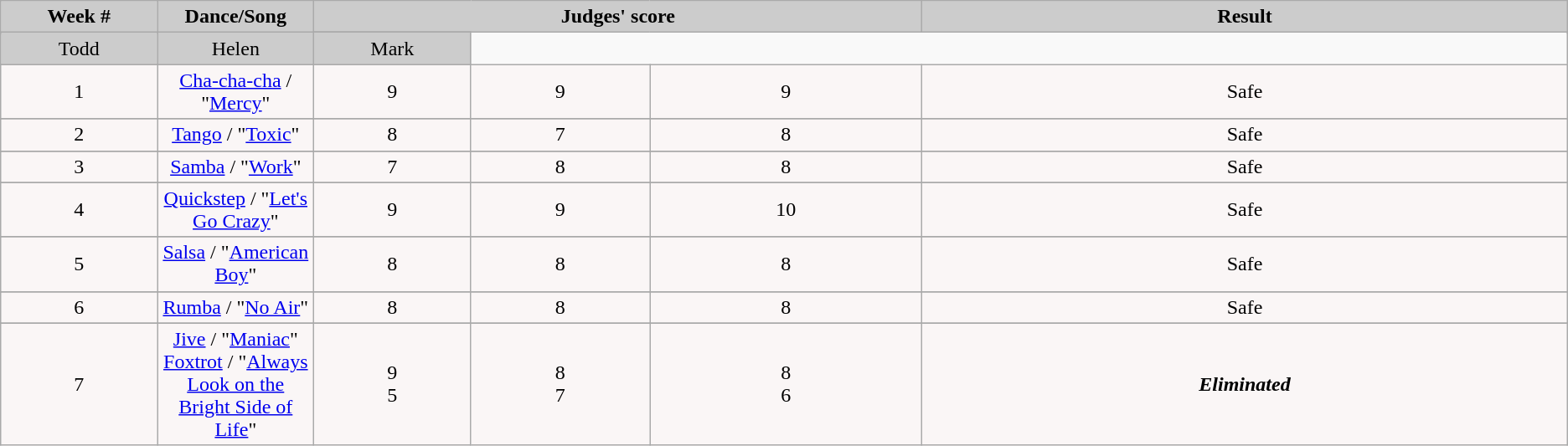<table class="wikitable" align="left">
<tr>
<td rowspan="2" bgcolor="CCCCCC" align="Center"><strong>Week #</strong></td>
<td rowspan="2" bgcolor="CCCCCC" align="Center"><strong>Dance/Song</strong></td>
<td colspan="3" bgcolor="CCCCCC" align="Center"><strong>Judges' score</strong></td>
<td rowspan="2" bgcolor="CCCCCC" align="Center"><strong>Result</strong></td>
</tr>
<tr>
</tr>
<tr>
<td bgcolor="CCCCCC" width="10%" align="center">Todd</td>
<td bgcolor="CCCCCC" width="10%" align="center">Helen</td>
<td bgcolor="CCCCCC" width="10%" align="center">Mark</td>
</tr>
<tr>
</tr>
<tr>
<td align="center" bgcolor="FAF6F6">1</td>
<td align="center" bgcolor="FAF6F6"><a href='#'>Cha-cha-cha</a> / "<a href='#'>Mercy</a>"</td>
<td align="center" bgcolor="FAF6F6">9</td>
<td align="center" bgcolor="FAF6F6">9</td>
<td align="center" bgcolor="FAF6F6">9</td>
<td align="center" bgcolor="FAF6F6">Safe</td>
</tr>
<tr>
</tr>
<tr>
<td align="center" bgcolor="FAF6F6">2</td>
<td align="center" bgcolor="FAF6F6"><a href='#'>Tango</a> / "<a href='#'>Toxic</a>"</td>
<td align="center" bgcolor="FAF6F6">8</td>
<td align="center" bgcolor="FAF6F6">7</td>
<td align="center" bgcolor="FAF6F6">8</td>
<td align="center" bgcolor="FAF6F6">Safe</td>
</tr>
<tr>
</tr>
<tr>
<td align="center" bgcolor="FAF6F6">3</td>
<td align="center" bgcolor="FAF6F6"><a href='#'>Samba</a> / "<a href='#'>Work</a>"</td>
<td align="center" bgcolor="FAF6F6">7</td>
<td align="center" bgcolor="FAF6F6">8</td>
<td align="center" bgcolor="FAF6F6">8</td>
<td align="center" bgcolor="FAF6F6">Safe</td>
</tr>
<tr>
</tr>
<tr>
<td align="center" bgcolor="FAF6F6">4</td>
<td align="center" bgcolor="FAF6F6"><a href='#'>Quickstep</a> / "<a href='#'>Let's Go Crazy</a>"</td>
<td align="center" bgcolor="FAF6F6">9</td>
<td align="center" bgcolor="FAF6F6">9</td>
<td align="center" bgcolor="FAF6F6">10</td>
<td align="center" bgcolor="FAF6F6">Safe</td>
</tr>
<tr>
</tr>
<tr>
<td align="center" bgcolor="FAF6F6">5</td>
<td align="center" bgcolor="FAF6F6"><a href='#'>Salsa</a> / "<a href='#'>American Boy</a>"</td>
<td align="center" bgcolor="FAF6F6">8</td>
<td align="center" bgcolor="FAF6F6">8</td>
<td align="center" bgcolor="FAF6F6">8</td>
<td align="center" bgcolor="FAF6F6">Safe</td>
</tr>
<tr>
</tr>
<tr>
<td align="center" bgcolor="FAF6F6">6</td>
<td align="center" bgcolor="FAF6F6"><a href='#'>Rumba</a> / "<a href='#'>No Air</a>"</td>
<td align="center" bgcolor="FAF6F6">8</td>
<td align="center" bgcolor="FAF6F6">8</td>
<td align="center" bgcolor="FAF6F6">8</td>
<td align="center" bgcolor="FAF6F6">Safe</td>
</tr>
<tr>
</tr>
<tr>
<td align="center" bgcolor="FAF6F6">7</td>
<td align="center" bgcolor="FAF6F6"><a href='#'>Jive</a> / "<a href='#'>Maniac</a>"<br><a href='#'>Foxtrot</a> / "<a href='#'>Always Look on the Bright Side of Life</a>"</td>
<td align="center" bgcolor="FAF6F6">9<br>5</td>
<td align="center" bgcolor="FAF6F6">8<br>7</td>
<td align="center" bgcolor="FAF6F6">8<br>6</td>
<td align="center" bgcolor="FAF6F6"><strong><em>Eliminated</em></strong></td>
</tr>
</table>
